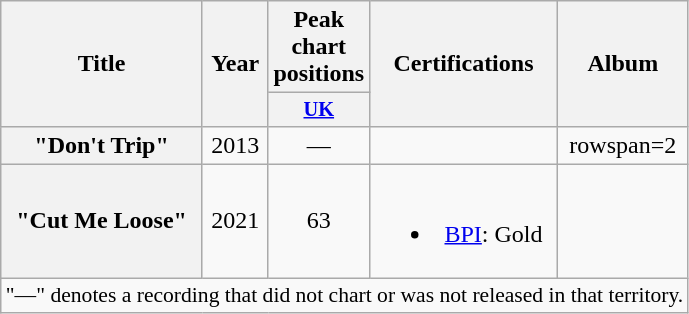<table class="wikitable plainrowheaders" style="text-align:center;">
<tr>
<th scope="col" rowspan="2">Title</th>
<th scope="col" rowspan="2">Year</th>
<th scope="col" colspan="1">Peak chart positions</th>
<th scope="col" rowspan="2">Certifications</th>
<th scope="col" rowspan="2">Album</th>
</tr>
<tr>
<th scope="col" style="width:3em;font-size:85%;"><a href='#'>UK</a><br></th>
</tr>
<tr>
<th scope="row">"Don't Trip"</th>
<td>2013</td>
<td>—</td>
<td></td>
<td>rowspan=2 </td>
</tr>
<tr>
<th scope="row">"Cut Me Loose" <br></th>
<td>2021</td>
<td>63</td>
<td><br><ul><li><a href='#'>BPI</a>: Gold</li></ul></td>
</tr>
<tr>
<td colspan="6" style="font-size:90%">"—" denotes a recording that did not chart or was not released in that territory.</td>
</tr>
</table>
